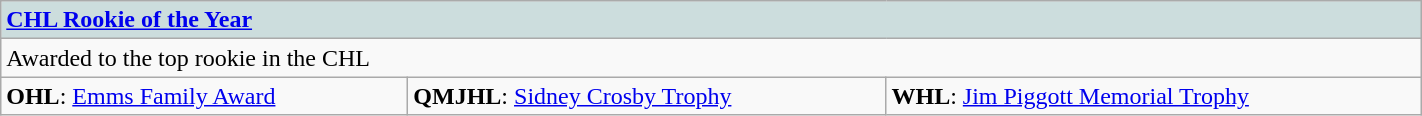<table class="wikitable" width="75%">
<tr style="font-weight:bold; background-color:#ccdddd;" |>
<td colspan="3"><a href='#'>CHL Rookie of the Year</a></td>
</tr>
<tr>
<td colspan="3">Awarded to the top rookie in the CHL</td>
</tr>
<tr>
<td><strong>OHL</strong>: <a href='#'>Emms Family Award</a></td>
<td><strong>QMJHL</strong>: <a href='#'>Sidney Crosby Trophy</a></td>
<td><strong>WHL</strong>: <a href='#'>Jim Piggott Memorial Trophy</a></td>
</tr>
</table>
